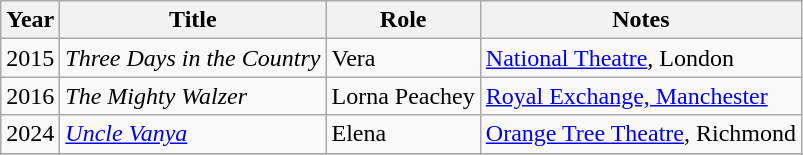<table class="wikitable sortable">
<tr>
<th>Year</th>
<th>Title</th>
<th>Role</th>
<th class="unsortable">Notes</th>
</tr>
<tr>
<td>2015</td>
<td><em>Three Days in the Country</em></td>
<td>Vera</td>
<td><a href='#'>National Theatre</a>, London</td>
</tr>
<tr>
<td>2016</td>
<td><em>The Mighty Walzer</em></td>
<td>Lorna Peachey</td>
<td><a href='#'>Royal Exchange, Manchester</a></td>
</tr>
<tr>
<td>2024</td>
<td><em><a href='#'>Uncle Vanya</a></em></td>
<td>Elena</td>
<td><a href='#'>Orange Tree Theatre</a>, Richmond</td>
</tr>
<tr>
</tr>
</table>
